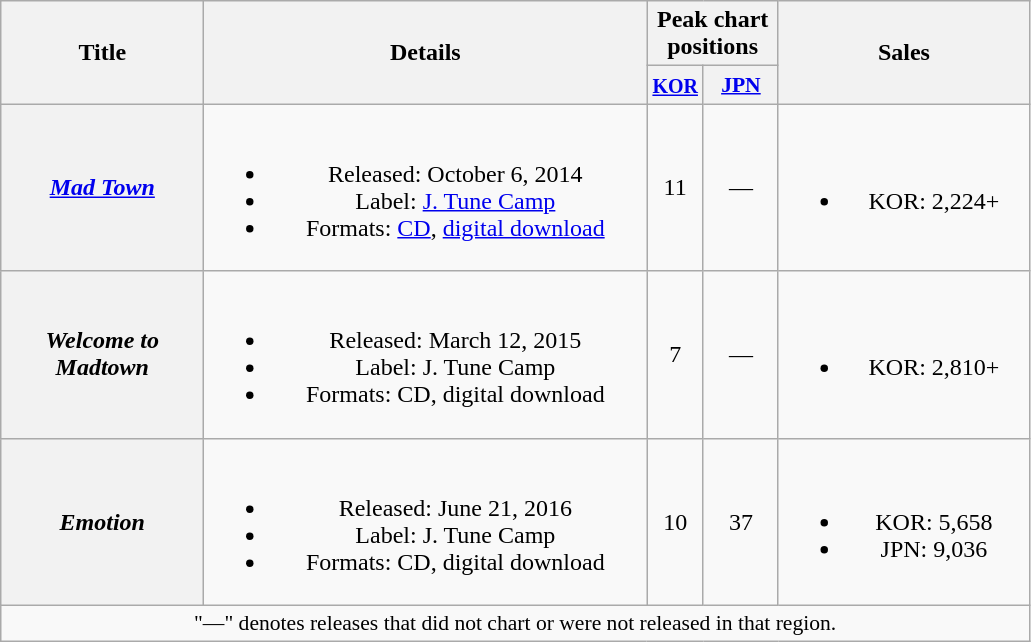<table class="wikitable plainrowheaders" style="text-align:center;">
<tr>
<th rowspan="2" style="width:8em;">Title</th>
<th rowspan="2" style="width:18em;">Details</th>
<th colspan="2" style="width:5em;">Peak chart positions</th>
<th rowspan="2" style="width:10em;">Sales</th>
</tr>
<tr>
<th><small><a href='#'>KOR</a></small><br></th>
<th scope="col" style="width:3em;font-size:90%;"><a href='#'>JPN</a><br></th>
</tr>
<tr>
<th scope="row"><em><a href='#'>Mad Town</a></em></th>
<td><br><ul><li>Released: October 6, 2014</li><li>Label: <a href='#'>J. Tune Camp</a></li><li>Formats: <a href='#'>CD</a>, <a href='#'>digital download</a></li></ul></td>
<td>11</td>
<td>—</td>
<td><br><ul><li>KOR: 2,224+</li></ul></td>
</tr>
<tr>
<th scope="row"><em>Welcome to Madtown</em></th>
<td><br><ul><li>Released: March 12, 2015</li><li>Label: J. Tune Camp</li><li>Formats: CD, digital download</li></ul></td>
<td>7</td>
<td>—</td>
<td><br><ul><li>KOR: 2,810+</li></ul></td>
</tr>
<tr>
<th scope="row"><em>Emotion</em></th>
<td><br><ul><li>Released: June 21, 2016</li><li>Label: J. Tune Camp</li><li>Formats: CD, digital download</li></ul></td>
<td>10</td>
<td>37</td>
<td><br><ul><li>KOR: 5,658</li><li>JPN: 9,036</li></ul></td>
</tr>
<tr>
<td colspan="6" style="font-size:90%">"—" denotes releases that did not chart or were not released in that region.</td>
</tr>
</table>
